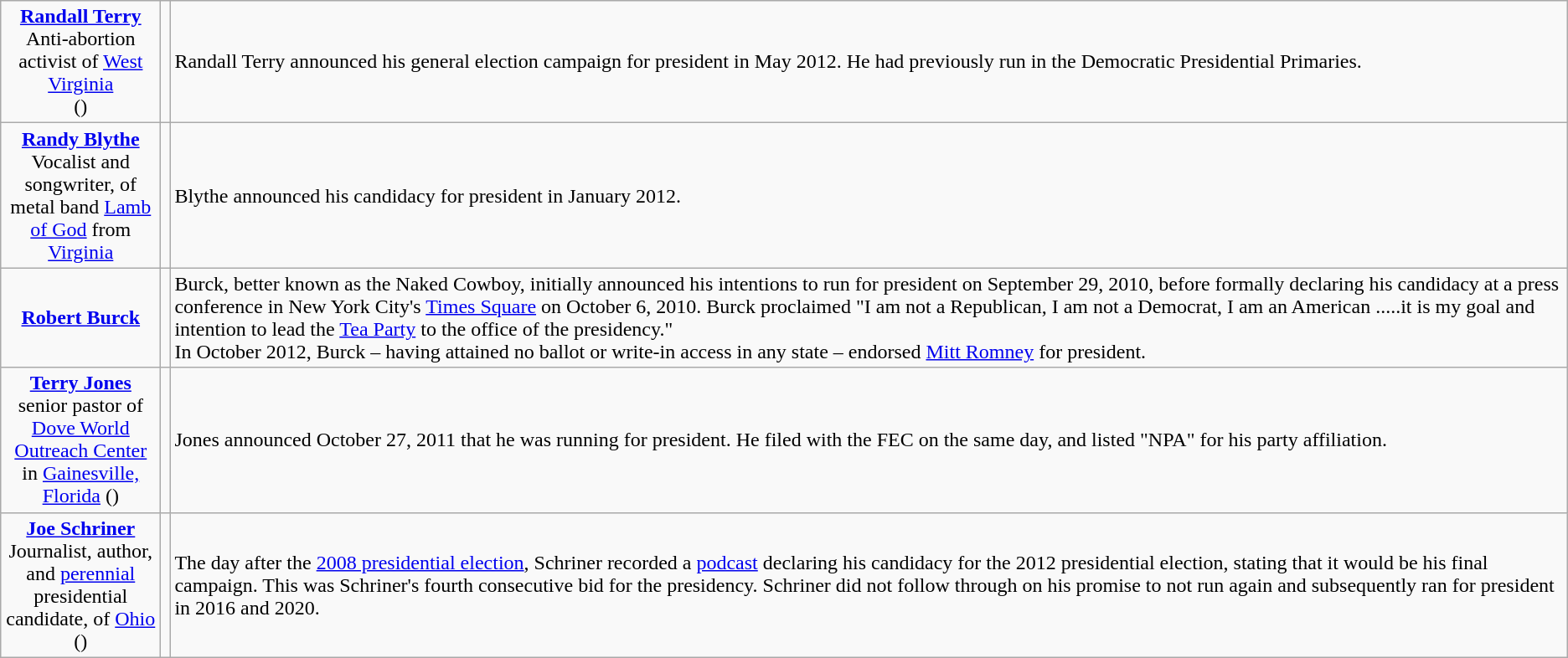<table class=wikitable>
<tr>
<td style="text-align:center; width:120px;"><strong><a href='#'>Randall Terry</a></strong><br>Anti-abortion activist of <a href='#'>West Virginia</a><br>()</td>
<td></td>
<td>Randall Terry announced his general election campaign for president in May 2012. He had previously run in the Democratic Presidential Primaries.</td>
</tr>
<tr>
<td style="text-align:center; width:120px;"><strong><a href='#'>Randy Blythe</a></strong><br>Vocalist and songwriter, of metal band <a href='#'>Lamb of God</a> from <a href='#'>Virginia</a></td>
<td></td>
<td>Blythe announced his candidacy for president in January 2012.</td>
</tr>
<tr>
<td style="text-align:center; width:120px;"><strong><a href='#'>Robert Burck</a></strong><br></td>
<td></td>
<td>Burck, better known as the Naked Cowboy, initially announced his intentions to run for president on September 29, 2010, before formally declaring his candidacy at a press conference in New York City's <a href='#'>Times Square</a> on October 6, 2010. Burck proclaimed "I am not a Republican, I am not a Democrat, I am an American .....it is my goal and intention to lead the <a href='#'>Tea Party</a> to the office of the presidency."<br>In October 2012, Burck – having attained no ballot or write-in access in any state – endorsed <a href='#'>Mitt Romney</a> for president.</td>
</tr>
<tr>
<td style="text-align:center; width:120px;"><strong><a href='#'>Terry Jones</a></strong><br>senior pastor of <a href='#'>Dove World Outreach Center</a> in <a href='#'>Gainesville, Florida</a> ()</td>
<td></td>
<td>Jones announced October 27, 2011 that he was running for president. He filed with the FEC on the same day, and listed "NPA" for his party affiliation.</td>
</tr>
<tr>
<td style="text-align:center; width:120px;"><strong><a href='#'>Joe Schriner</a></strong><br>Journalist, author, and <a href='#'>perennial</a> presidential candidate, of <a href='#'>Ohio</a><br>()</td>
<td></td>
<td>The day after the <a href='#'>2008 presidential election</a>, Schriner recorded a <a href='#'>podcast</a> declaring his candidacy for the 2012 presidential election, stating that it would be his final campaign. This was Schriner's fourth consecutive bid for the presidency. Schriner did not follow through on his promise to not run again and subsequently ran for president in 2016 and 2020.</td>
</tr>
</table>
